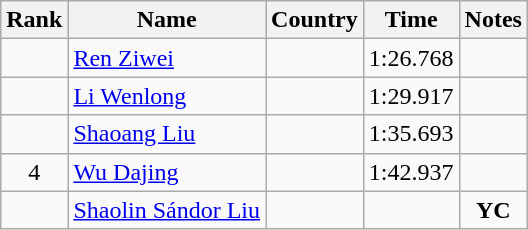<table class="wikitable sortable" style="text-align:center">
<tr>
<th>Rank</th>
<th>Name</th>
<th>Country</th>
<th>Time</th>
<th>Notes</th>
</tr>
<tr>
<td></td>
<td align=left><a href='#'>Ren Ziwei</a></td>
<td align=left></td>
<td>1:26.768</td>
<td></td>
</tr>
<tr>
<td></td>
<td align=left><a href='#'>Li Wenlong</a></td>
<td align=left></td>
<td>1:29.917</td>
<td></td>
</tr>
<tr>
<td></td>
<td align=left><a href='#'>Shaoang Liu</a></td>
<td align=left></td>
<td>1:35.693</td>
<td></td>
</tr>
<tr>
<td>4</td>
<td align=left><a href='#'>Wu Dajing</a></td>
<td align=left></td>
<td>1:42.937</td>
<td></td>
</tr>
<tr>
<td></td>
<td align=left><a href='#'>Shaolin Sándor Liu</a></td>
<td align=left></td>
<td></td>
<td><strong>YC</strong></td>
</tr>
</table>
